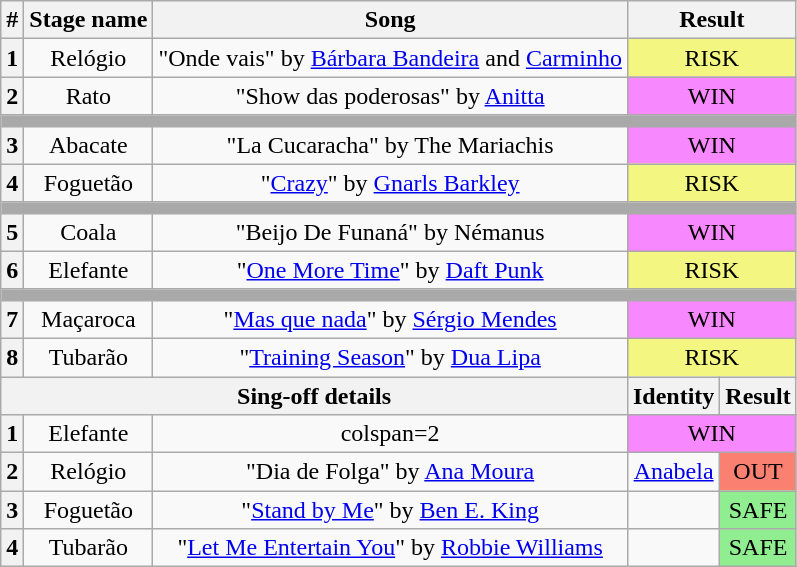<table class="wikitable plainrowheaders" style="text-align: center;">
<tr>
<th>#</th>
<th>Stage name</th>
<th>Song</th>
<th colspan=2>Result</th>
</tr>
<tr>
<th>1</th>
<td>Relógio</td>
<td>"Onde vais" by <a href='#'>Bárbara Bandeira</a> and <a href='#'>Carminho</a></td>
<td colspan=2 bgcolor="F3F781">RISK</td>
</tr>
<tr>
<th>2</th>
<td>Rato</td>
<td>"Show das poderosas" by <a href='#'>Anitta</a></td>
<td colspan=2 bgcolor="#F888FD">WIN</td>
</tr>
<tr>
<td colspan="5" style="background:darkgray"></td>
</tr>
<tr>
<th>3</th>
<td>Abacate</td>
<td>"La Cucaracha" by The Mariachis</td>
<td colspan=2 bgcolor="#F888FD">WIN</td>
</tr>
<tr>
<th>4</th>
<td>Foguetão</td>
<td>"<a href='#'>Crazy</a>" by <a href='#'>Gnarls Barkley</a></td>
<td colspan=2 bgcolor="F3F781">RISK</td>
</tr>
<tr>
<td colspan="5" style="background:darkgray"></td>
</tr>
<tr>
<th>5</th>
<td>Coala</td>
<td>"Beijo De Funaná" by Némanus</td>
<td colspan=2 bgcolor="#F888FD">WIN</td>
</tr>
<tr>
<th>6</th>
<td>Elefante</td>
<td>"<a href='#'>One More Time</a>" by <a href='#'>Daft Punk</a></td>
<td colspan=2 bgcolor="F3F781">RISK</td>
</tr>
<tr>
<td colspan="5" style="background:darkgray"></td>
</tr>
<tr>
<th>7</th>
<td>Maçaroca</td>
<td>"<a href='#'>Mas que nada</a>" by <a href='#'>Sérgio Mendes</a></td>
<td colspan=2 bgcolor="#F888FD">WIN</td>
</tr>
<tr>
<th>8</th>
<td>Tubarão</td>
<td>"<a href='#'>Training Season</a>" by <a href='#'>Dua Lipa</a></td>
<td colspan=2 bgcolor="F3F781">RISK</td>
</tr>
<tr>
<th colspan="3">Sing-off details</th>
<th>Identity</th>
<th>Result</th>
</tr>
<tr>
<th>1</th>
<td>Elefante</td>
<td>colspan=2 </td>
<td colspan=2 bgcolor="#F888FD">WIN</td>
</tr>
<tr>
<th>2</th>
<td>Relógio</td>
<td>"Dia de Folga" by <a href='#'>Ana Moura</a></td>
<td><a href='#'>Anabela</a></td>
<td bgcolor="salmon">OUT</td>
</tr>
<tr>
<th>3</th>
<td>Foguetão</td>
<td>"<a href='#'>Stand by Me</a>" by <a href='#'>Ben E. King</a></td>
<td></td>
<td bgcolor=lightgreen>SAFE</td>
</tr>
<tr>
<th>4</th>
<td>Tubarão</td>
<td>"<a href='#'>Let Me Entertain You</a>" by <a href='#'>Robbie Williams</a></td>
<td></td>
<td bgcolor=lightgreen>SAFE</td>
</tr>
</table>
